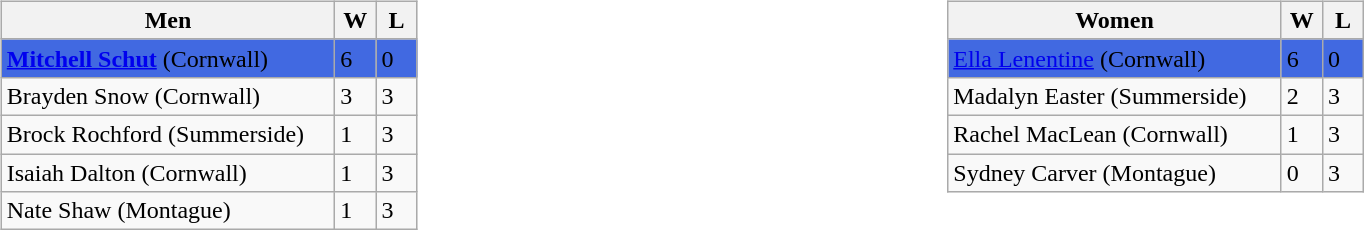<table>
<tr>
<td valign=top width=20%><br><table class=wikitable>
<tr>
<th width=215>Men</th>
<th width=20>W</th>
<th width=20>L</th>
</tr>
<tr bgcolor=#4169E1>
<td><strong><a href='#'>Mitchell Schut</a></strong> (Cornwall)</td>
<td>6</td>
<td>0</td>
</tr>
<tr>
<td>Brayden Snow (Cornwall)</td>
<td>3</td>
<td>3</td>
</tr>
<tr>
<td>Brock Rochford (Summerside)</td>
<td>1</td>
<td>3</td>
</tr>
<tr>
<td>Isaiah Dalton (Cornwall)</td>
<td>1</td>
<td>3</td>
</tr>
<tr>
<td>Nate Shaw (Montague)</td>
<td>1</td>
<td>3</td>
</tr>
</table>
</td>
<td valign=top width=20%><br><table class=wikitable>
<tr>
<th width=215>Women</th>
<th width=20>W</th>
<th width=20>L</th>
</tr>
<tr bgcolor=#4169E1>
<td><a href='#'>Ella Lenentine</a> (Cornwall)</td>
<td>6</td>
<td>0</td>
</tr>
<tr>
<td>Madalyn Easter (Summerside)</td>
<td>2</td>
<td>3</td>
</tr>
<tr>
<td>Rachel MacLean (Cornwall)</td>
<td>1</td>
<td>3</td>
</tr>
<tr>
<td>Sydney Carver (Montague)</td>
<td>0</td>
<td>3</td>
</tr>
</table>
</td>
</tr>
</table>
